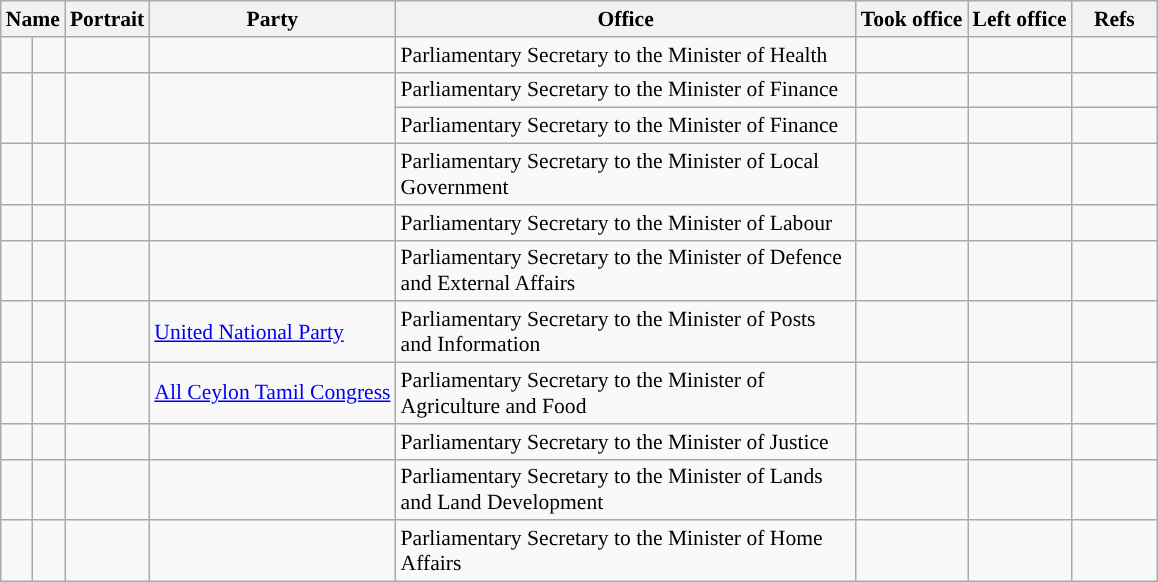<table class="wikitable plainrowheaders sortable" style="font-size:90%; text-align:left;">
<tr>
<th scope=col colspan="2">Name</th>
<th scope=col class=unsortable>Portrait</th>
<th scope=col>Party</th>
<th scope=col width=300px>Office</th>
<th scope=col>Took office</th>
<th scope=col>Left office</th>
<th scope=col width=50px class=unsortable>Refs</th>
</tr>
<tr>
<td></td>
<td></td>
<td align=center></td>
<td></td>
<td>Parliamentary Secretary to the Minister of Health</td>
<td align=center></td>
<td align=center></td>
<td align=center></td>
</tr>
<tr>
<td rowspan=2></td>
<td rowspan=2></td>
<td align=center rowspan=2></td>
<td rowspan=2></td>
<td>Parliamentary Secretary to the Minister of Finance</td>
<td align=center></td>
<td align=center></td>
<td align=center></td>
</tr>
<tr>
<td>Parliamentary Secretary to the Minister of Finance</td>
<td align=center></td>
<td align=center></td>
<td align=center></td>
</tr>
<tr>
<td></td>
<td></td>
<td align=center></td>
<td></td>
<td>Parliamentary Secretary to the Minister of Local Government</td>
<td align=center></td>
<td align=center></td>
<td align=center></td>
</tr>
<tr>
<td></td>
<td></td>
<td align=center></td>
<td></td>
<td>Parliamentary Secretary to the Minister of Labour</td>
<td align=center></td>
<td align=center></td>
<td align=center></td>
</tr>
<tr>
<td></td>
<td></td>
<td align=center></td>
<td></td>
<td>Parliamentary Secretary to the Minister of Defence and External Affairs</td>
<td align=center></td>
<td align=center></td>
<td align=center></td>
</tr>
<tr>
<td !align="center" style="background:"></td>
<td></td>
<td align=center></td>
<td><a href='#'>United National Party</a></td>
<td>Parliamentary Secretary to the Minister of Posts and Information</td>
<td align=center></td>
<td align=center></td>
<td align=center></td>
</tr>
<tr>
<td !align="center" style="background:"></td>
<td></td>
<td align=center></td>
<td><a href='#'>All Ceylon Tamil Congress</a></td>
<td>Parliamentary Secretary to the Minister of Agriculture and Food</td>
<td align=center></td>
<td align=center></td>
<td align=center></td>
</tr>
<tr>
<td></td>
<td></td>
<td align=center></td>
<td></td>
<td>Parliamentary Secretary to the Minister of Justice</td>
<td align=center></td>
<td align=center></td>
<td align=center></td>
</tr>
<tr>
<td></td>
<td></td>
<td align=center></td>
<td></td>
<td>Parliamentary Secretary to the Minister of Lands and Land Development</td>
<td align=center></td>
<td align=center></td>
<td align=center></td>
</tr>
<tr>
<td></td>
<td></td>
<td align=center></td>
<td></td>
<td>Parliamentary Secretary to the Minister of Home Affairs</td>
<td align=center></td>
<td align=center></td>
<td align=center></td>
</tr>
</table>
